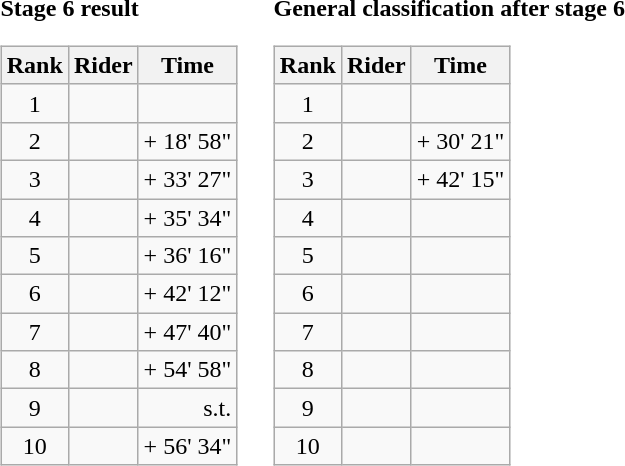<table>
<tr>
<td><strong>Stage 6 result</strong><br><table class="wikitable">
<tr>
<th scope="col">Rank</th>
<th scope="col">Rider</th>
<th scope="col">Time</th>
</tr>
<tr>
<td style="text-align:center;">1</td>
<td></td>
<td style="text-align:right;"></td>
</tr>
<tr>
<td style="text-align:center;">2</td>
<td></td>
<td style="text-align:right;">+ 18' 58"</td>
</tr>
<tr>
<td style="text-align:center;">3</td>
<td></td>
<td style="text-align:right;">+ 33' 27"</td>
</tr>
<tr>
<td style="text-align:center;">4</td>
<td></td>
<td style="text-align:right;">+ 35' 34"</td>
</tr>
<tr>
<td style="text-align:center;">5</td>
<td></td>
<td style="text-align:right;">+ 36' 16"</td>
</tr>
<tr>
<td style="text-align:center;">6</td>
<td></td>
<td style="text-align:right;">+ 42' 12"</td>
</tr>
<tr>
<td style="text-align:center;">7</td>
<td></td>
<td style="text-align:right;">+ 47' 40"</td>
</tr>
<tr>
<td style="text-align:center;">8</td>
<td></td>
<td style="text-align:right;">+ 54' 58"</td>
</tr>
<tr>
<td style="text-align:center;">9</td>
<td></td>
<td style="text-align:right;">s.t.</td>
</tr>
<tr>
<td style="text-align:center;">10</td>
<td></td>
<td style="text-align:right;">+ 56' 34"</td>
</tr>
</table>
</td>
<td></td>
<td><strong>General classification after stage 6</strong><br><table class="wikitable">
<tr>
<th scope="col">Rank</th>
<th scope="col">Rider</th>
<th scope="col">Time</th>
</tr>
<tr>
<td style="text-align:center;">1</td>
<td></td>
<td style="text-align:right;"></td>
</tr>
<tr>
<td style="text-align:center;">2</td>
<td></td>
<td style="text-align:right;">+ 30' 21"</td>
</tr>
<tr>
<td style="text-align:center;">3</td>
<td></td>
<td style="text-align:right;">+ 42' 15"</td>
</tr>
<tr>
<td style="text-align:center;">4</td>
<td></td>
<td></td>
</tr>
<tr>
<td style="text-align:center;">5</td>
<td></td>
<td></td>
</tr>
<tr>
<td style="text-align:center;">6</td>
<td></td>
<td></td>
</tr>
<tr>
<td style="text-align:center;">7</td>
<td></td>
<td></td>
</tr>
<tr>
<td style="text-align:center;">8</td>
<td></td>
<td></td>
</tr>
<tr>
<td style="text-align:center;">9</td>
<td></td>
<td></td>
</tr>
<tr>
<td style="text-align:center;">10</td>
<td></td>
<td></td>
</tr>
</table>
</td>
</tr>
</table>
